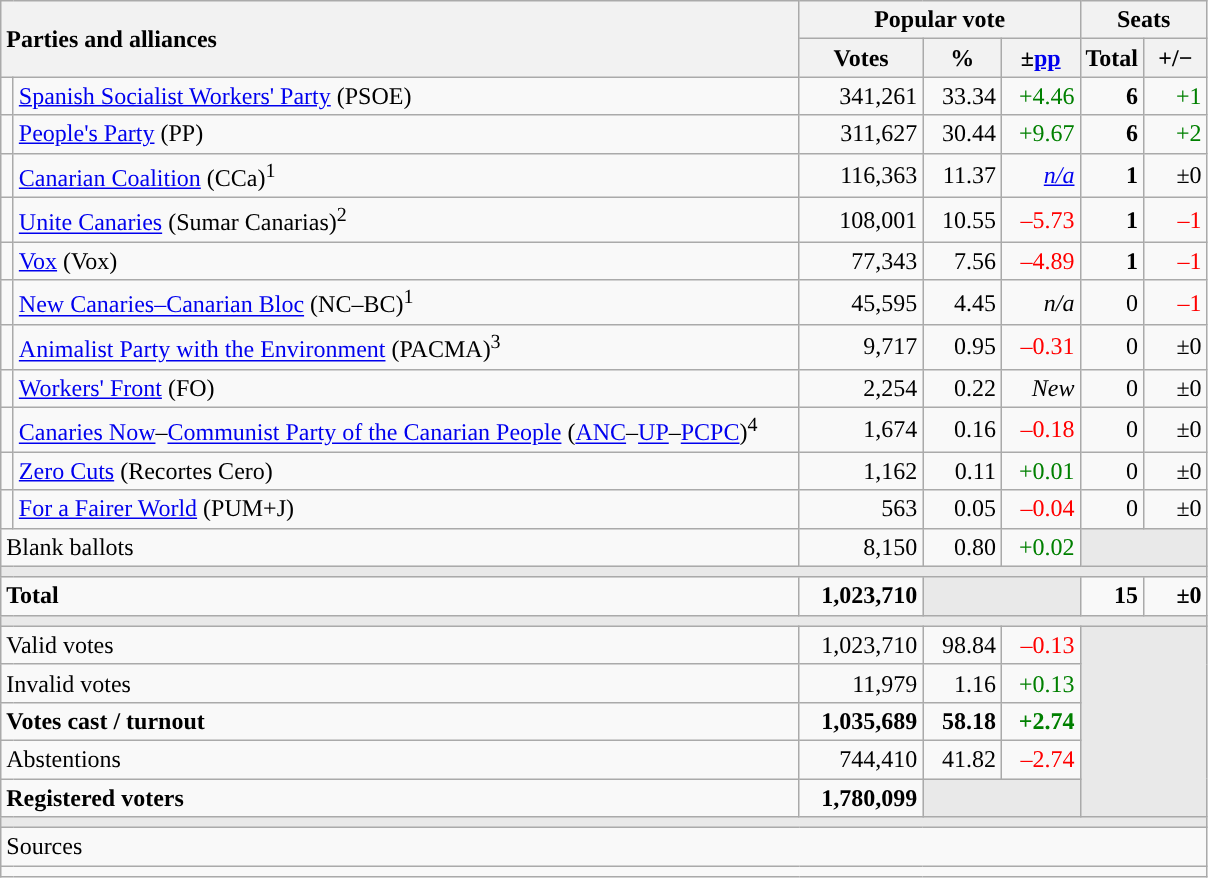<table class="wikitable" style="text-align:right;">
<tr>
<th style="text-align:left;" rowspan="2" colspan="2" width="525">Parties and alliances</th>
<th colspan="3">Popular vote</th>
<th colspan="2">Seats</th>
</tr>
<tr>
<th width="75">Votes</th>
<th width="45">%</th>
<th width="45">±<a href='#'>pp</a></th>
<th width="35">Total</th>
<th width="35">+/−</th>
</tr>
<tr>
<td width="1" style="color:inherit;background:"></td>
<td align="left"><a href='#'>Spanish Socialist Workers' Party</a> (PSOE)</td>
<td>341,261</td>
<td>33.34</td>
<td style="color:green;">+4.46</td>
<td><strong>6</strong></td>
<td style="color:green;">+1</td>
</tr>
<tr>
<td style="color:inherit;background:"></td>
<td align="left"><a href='#'>People's Party</a> (PP)</td>
<td>311,627</td>
<td>30.44</td>
<td style="color:green;">+9.67</td>
<td><strong>6</strong></td>
<td style="color:green;">+2</td>
</tr>
<tr>
<td style="color:inherit;background:"></td>
<td align="left"><a href='#'>Canarian Coalition</a> (CCa)<sup>1</sup></td>
<td>116,363</td>
<td>11.37</td>
<td><em><a href='#'>n/a</a></em></td>
<td><strong>1</strong></td>
<td>±0</td>
</tr>
<tr>
<td style="color:inherit;background:"></td>
<td align="left"><a href='#'>Unite Canaries</a> (Sumar Canarias)<sup>2</sup></td>
<td>108,001</td>
<td>10.55</td>
<td style="color:red;">–5.73</td>
<td><strong>1</strong></td>
<td style="color:red;">–1</td>
</tr>
<tr>
<td style="color:inherit;background:"></td>
<td align="left"><a href='#'>Vox</a> (Vox)</td>
<td>77,343</td>
<td>7.56</td>
<td style="color:red;">–4.89</td>
<td><strong>1</strong></td>
<td style="color:red;">–1</td>
</tr>
<tr>
<td style="color:inherit;background:"></td>
<td align="left"><a href='#'>New Canaries–Canarian Bloc</a> (NC–BC)<sup>1</sup></td>
<td>45,595</td>
<td>4.45</td>
<td><em>n/a</em></td>
<td>0</td>
<td style="color:red;">–1</td>
</tr>
<tr>
<td style="color:inherit;background:"></td>
<td align="left"><a href='#'>Animalist Party with the Environment</a> (PACMA)<sup>3</sup></td>
<td>9,717</td>
<td>0.95</td>
<td style="color:red;">–0.31</td>
<td>0</td>
<td>±0</td>
</tr>
<tr>
<td style="color:inherit;background:"></td>
<td align="left"><a href='#'>Workers' Front</a> (FO)</td>
<td>2,254</td>
<td>0.22</td>
<td><em>New</em></td>
<td>0</td>
<td>±0</td>
</tr>
<tr>
<td style="color:inherit;background:"></td>
<td align="left"><a href='#'>Canaries Now</a>–<a href='#'>Communist Party of the Canarian People</a> (<a href='#'>ANC</a>–<a href='#'>UP</a>–<a href='#'>PCPC</a>)<sup>4</sup></td>
<td>1,674</td>
<td>0.16</td>
<td style="color:red;">–0.18</td>
<td>0</td>
<td>±0</td>
</tr>
<tr>
<td style="color:inherit;background:"></td>
<td align="left"><a href='#'>Zero Cuts</a> (Recortes Cero)</td>
<td>1,162</td>
<td>0.11</td>
<td style="color:green;">+0.01</td>
<td>0</td>
<td>±0</td>
</tr>
<tr>
<td style="color:inherit;background:"></td>
<td align="left"><a href='#'>For a Fairer World</a> (PUM+J)</td>
<td>563</td>
<td>0.05</td>
<td style="color:red;">–0.04</td>
<td>0</td>
<td>±0</td>
</tr>
<tr>
<td align="left" colspan="2">Blank ballots</td>
<td>8,150</td>
<td>0.80</td>
<td style="color:green;">+0.02</td>
<td bgcolor="#E9E9E9" colspan="2"></td>
</tr>
<tr>
<td colspan="7" bgcolor="#E9E9E9"></td>
</tr>
<tr style="font-weight:bold;">
<td align="left" colspan="2">Total</td>
<td>1,023,710</td>
<td bgcolor="#E9E9E9" colspan="2"></td>
<td>15</td>
<td>±0</td>
</tr>
<tr>
<td colspan="7" bgcolor="#E9E9E9"></td>
</tr>
<tr>
<td align="left" colspan="2">Valid votes</td>
<td>1,023,710</td>
<td>98.84</td>
<td style="color:red;">–0.13</td>
<td bgcolor="#E9E9E9" colspan="2" rowspan="5"></td>
</tr>
<tr>
<td align="left" colspan="2">Invalid votes</td>
<td>11,979</td>
<td>1.16</td>
<td style="color:green;">+0.13</td>
</tr>
<tr style="font-weight:bold;">
<td align="left" colspan="2">Votes cast / turnout</td>
<td>1,035,689</td>
<td>58.18</td>
<td style="color:green;">+2.74</td>
</tr>
<tr>
<td align="left" colspan="2">Abstentions</td>
<td>744,410</td>
<td>41.82</td>
<td style="color:red;">–2.74</td>
</tr>
<tr style="font-weight:bold;">
<td align="left" colspan="2">Registered voters</td>
<td>1,780,099</td>
<td bgcolor="#E9E9E9" colspan="2"></td>
</tr>
<tr>
<td colspan="7" bgcolor="#E9E9E9"></td>
</tr>
<tr>
<td align="left" colspan="7">Sources</td>
</tr>
<tr>
<td colspan="7" style="text-align:left; max-width:790px;"></td>
</tr>
</table>
